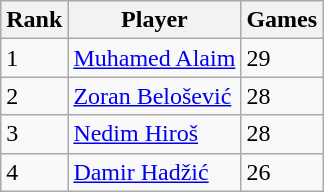<table class="wikitable">
<tr>
<th>Rank</th>
<th>Player</th>
<th>Games</th>
</tr>
<tr>
<td>1</td>
<td> <a href='#'>Muhamed Alaim</a></td>
<td>29</td>
</tr>
<tr>
<td>2</td>
<td> <a href='#'>Zoran Belošević</a></td>
<td>28</td>
</tr>
<tr>
<td>3</td>
<td> <a href='#'>Nedim Hiroš</a></td>
<td>28</td>
</tr>
<tr>
<td>4</td>
<td> <a href='#'>Damir Hadžić</a></td>
<td>26</td>
</tr>
</table>
